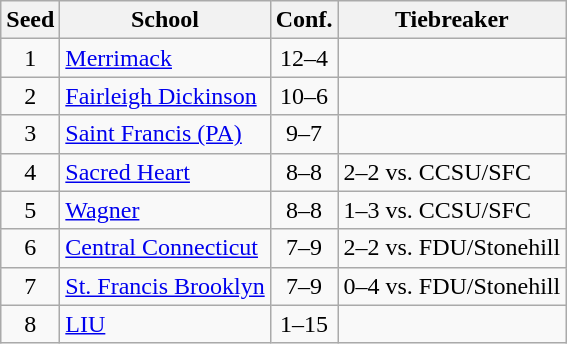<table class="wikitable" style="text-align:center">
<tr>
<th>Seed</th>
<th>School</th>
<th>Conf.</th>
<th>Tiebreaker</th>
</tr>
<tr>
<td>1</td>
<td align="left"><a href='#'>Merrimack</a></td>
<td>12–4</td>
<td align="left"></td>
</tr>
<tr>
<td>2</td>
<td align="left"><a href='#'>Fairleigh Dickinson</a></td>
<td>10–6</td>
<td align="left"></td>
</tr>
<tr>
<td>3</td>
<td align="left"><a href='#'>Saint Francis (PA)</a></td>
<td>9–7</td>
<td align="left"></td>
</tr>
<tr>
<td>4</td>
<td align="left"><a href='#'>Sacred Heart</a></td>
<td>8–8</td>
<td align="left">2–2 vs. CCSU/SFC</td>
</tr>
<tr>
<td>5</td>
<td align="left"><a href='#'>Wagner</a></td>
<td>8–8</td>
<td align="left">1–3 vs. CCSU/SFC</td>
</tr>
<tr>
<td>6</td>
<td align="left"><a href='#'>Central Connecticut</a></td>
<td>7–9</td>
<td align="left">2–2 vs. FDU/Stonehill</td>
</tr>
<tr>
<td>7</td>
<td align="left"><a href='#'>St. Francis Brooklyn</a></td>
<td>7–9</td>
<td align="left">0–4 vs. FDU/Stonehill</td>
</tr>
<tr>
<td>8</td>
<td align="left"><a href='#'>LIU</a></td>
<td>1–15</td>
<td align="left"></td>
</tr>
</table>
